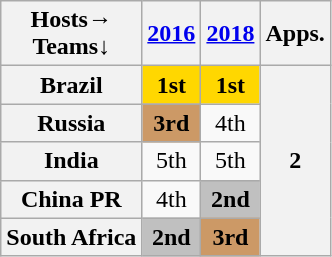<table class=wikitable style="text-align:center">
<tr>
<th>Hosts→<br>Teams↓</th>
<th><a href='#'>2016</a><br></th>
<th><a href='#'>2018</a><br></th>
<th>Apps.</th>
</tr>
<tr>
<th> Brazil</th>
<td bgcolor=gold><strong>1st</strong></td>
<td bgcolor=gold><strong>1st</strong></td>
<th rowspan=5>2</th>
</tr>
<tr>
<th> Russia</th>
<td bgcolor=#cc9966><strong>3rd</strong></td>
<td>4th</td>
</tr>
<tr>
<th> India</th>
<td>5th</td>
<td>5th</td>
</tr>
<tr>
<th> China PR</th>
<td>4th</td>
<td bgcolor=silver><strong>2nd</strong></td>
</tr>
<tr>
<th> South Africa</th>
<td bgcolor=silver><strong>2nd</strong></td>
<td bgcolor=#cc9966><strong>3rd</strong></td>
</tr>
</table>
